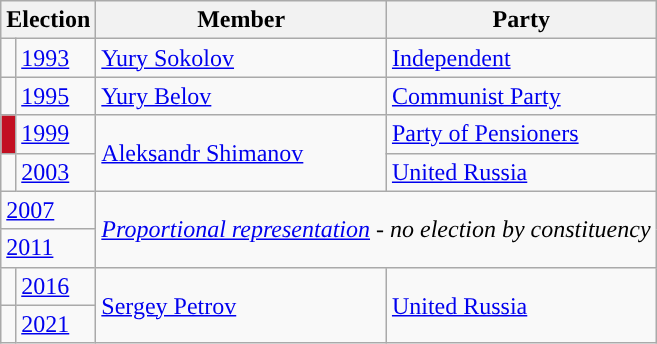<table class="wikitable">
<tr>
<th colspan="2">Election</th>
<th>Member</th>
<th>Party</th>
</tr>
<tr>
<td style="background-color: "></td>
<td><a href='#'>1993</a></td>
<td><a href='#'>Yury Sokolov</a></td>
<td><a href='#'>Independent</a></td>
</tr>
<tr>
<td style="background-color: "></td>
<td><a href='#'>1995</a></td>
<td><a href='#'>Yury Belov</a></td>
<td><a href='#'>Communist Party</a></td>
</tr>
<tr>
<td style="background-color:#C21022"></td>
<td><a href='#'>1999</a></td>
<td rowspan=2><a href='#'>Aleksandr Shimanov</a></td>
<td><a href='#'>Party of Pensioners</a></td>
</tr>
<tr>
<td style="background-color: "></td>
<td><a href='#'>2003</a></td>
<td><a href='#'>United Russia</a></td>
</tr>
<tr>
<td colspan=2><a href='#'>2007</a></td>
<td colspan=2 rowspan=2><em><a href='#'>Proportional representation</a> - no election by constituency</em></td>
</tr>
<tr>
<td colspan=2><a href='#'>2011</a></td>
</tr>
<tr>
<td style="background-color: "></td>
<td><a href='#'>2016</a></td>
<td rowspan=2><a href='#'>Sergey Petrov</a></td>
<td rowspan=2><a href='#'>United Russia</a></td>
</tr>
<tr>
<td style="background-color: "></td>
<td><a href='#'>2021</a></td>
</tr>
</table>
